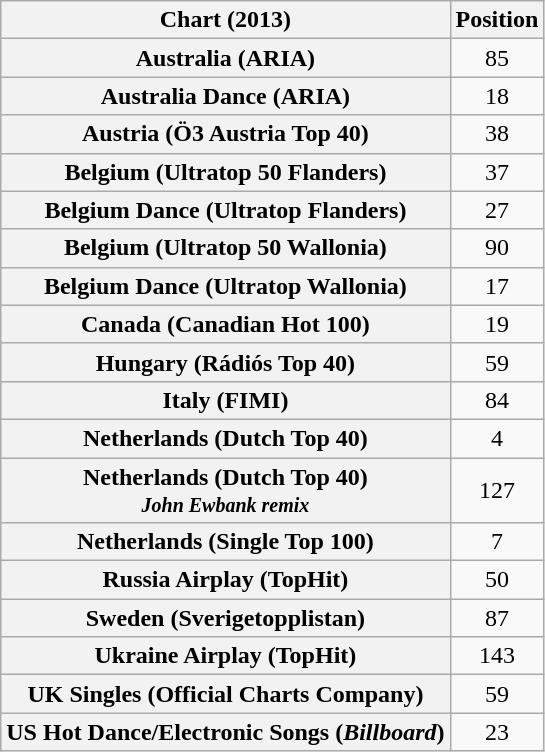<table class="wikitable plainrowheaders sortable" style="text-align:center">
<tr>
<th scope="col">Chart (2013)</th>
<th scope="col">Position</th>
</tr>
<tr>
<th scope="row">Australia (ARIA)</th>
<td style="text-align:center;">85</td>
</tr>
<tr>
<th scope="row">Australia Dance (ARIA)</th>
<td style="text-align:center;">18</td>
</tr>
<tr>
<th scope="row">Austria (Ö3 Austria Top 40)</th>
<td style="text-align:center;">38</td>
</tr>
<tr>
<th scope="row">Belgium (Ultratop 50 Flanders)</th>
<td style="text-align:center;">37</td>
</tr>
<tr>
<th scope="row">Belgium Dance (Ultratop Flanders)</th>
<td style="text-align:center;">27</td>
</tr>
<tr>
<th scope="row">Belgium (Ultratop 50 Wallonia)</th>
<td style="text-align:center;">90</td>
</tr>
<tr>
<th scope="row">Belgium Dance (Ultratop Wallonia)</th>
<td style="text-align:center;">17</td>
</tr>
<tr>
<th scope="row">Canada (Canadian Hot 100)</th>
<td style="text-align:center;">19</td>
</tr>
<tr>
<th scope="row">Hungary (Rádiós Top 40)</th>
<td style="text-align:center;">59</td>
</tr>
<tr>
<th scope="row">Italy (FIMI)</th>
<td style="text-align:center;">84</td>
</tr>
<tr>
<th scope="row">Netherlands (Dutch Top 40)</th>
<td style="text-align:center;">4</td>
</tr>
<tr>
<th scope="row">Netherlands (Dutch Top 40)<br><small><em>John Ewbank remix</em></small></th>
<td align="center">127</td>
</tr>
<tr>
<th scope="row">Netherlands (Single Top 100)</th>
<td style="text-align:center;">7</td>
</tr>
<tr>
<th scope="row">Russia Airplay (TopHit)</th>
<td style="text-align:center;">50</td>
</tr>
<tr>
<th scope="row">Sweden (Sverigetopplistan)</th>
<td style="text-align:center;">87</td>
</tr>
<tr>
<th scope="row">Ukraine Airplay (TopHit)</th>
<td style="text-align:center;">143</td>
</tr>
<tr>
<th scope="row">UK Singles (Official Charts Company)</th>
<td style="text-align:center;">59</td>
</tr>
<tr>
<th scope="row">US Hot Dance/Electronic Songs (<em>Billboard</em>)</th>
<td style="text-align:center;">23</td>
</tr>
</table>
